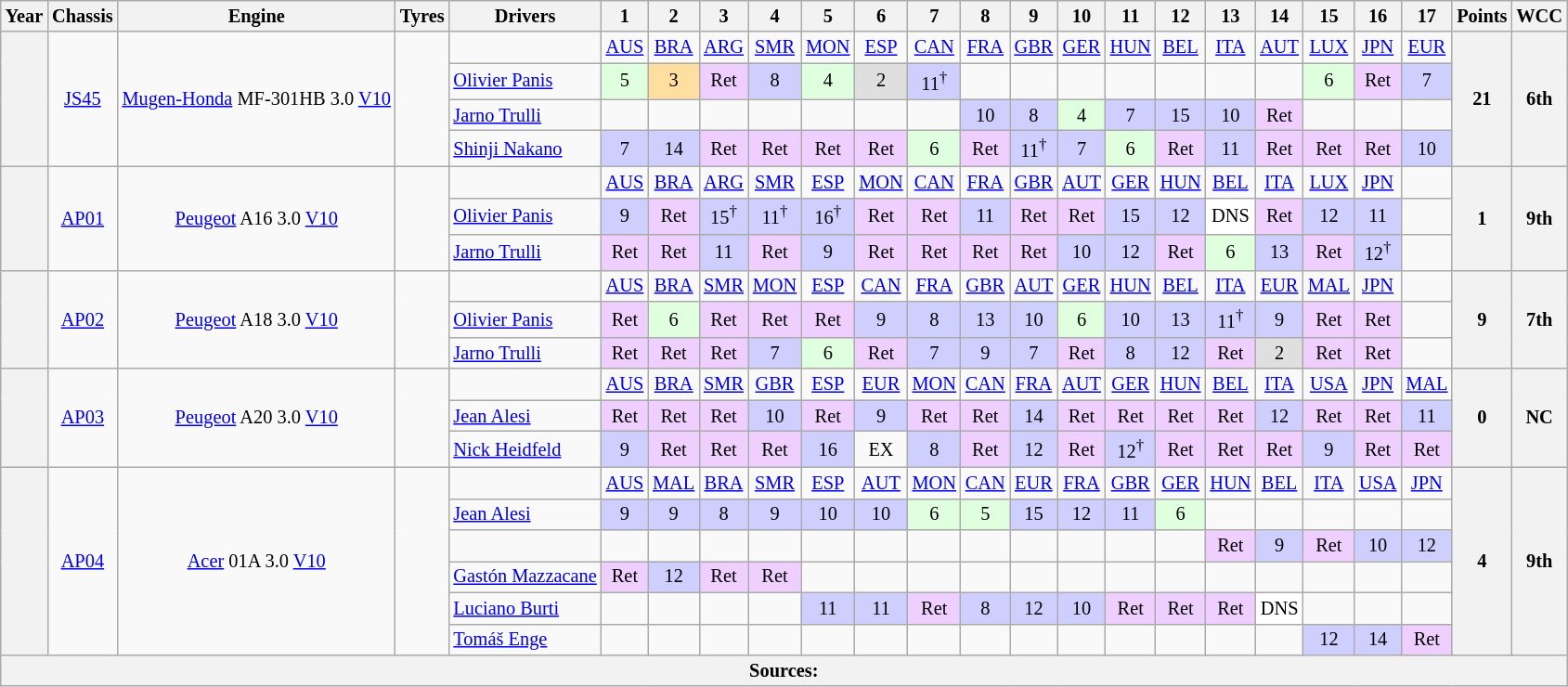<table class="wikitable" style="text-align:center; font-size:85%">
<tr>
<th>Year</th>
<th>Chassis</th>
<th>Engine</th>
<th>Tyres</th>
<th>Drivers</th>
<th>1</th>
<th>2</th>
<th>3</th>
<th>4</th>
<th>5</th>
<th>6</th>
<th>7</th>
<th>8</th>
<th>9</th>
<th>10</th>
<th>11</th>
<th>12</th>
<th>13</th>
<th>14</th>
<th>15</th>
<th>16</th>
<th>17</th>
<th>Points</th>
<th>WCC</th>
</tr>
<tr>
<th rowspan="4"></th>
<td rowspan="4"><a href='#'>JS45</a></td>
<td rowspan="4"><a href='#'>Mugen-Honda</a> MF-301HB 3.0 <a href='#'>V10</a></td>
<td rowspan="4"></td>
<td></td>
<td><a href='#'>AUS</a></td>
<td><a href='#'>BRA</a></td>
<td><a href='#'>ARG</a></td>
<td><a href='#'>SMR</a></td>
<td><a href='#'>MON</a></td>
<td><a href='#'>ESP</a></td>
<td><a href='#'>CAN</a></td>
<td><a href='#'>FRA</a></td>
<td><a href='#'>GBR</a></td>
<td><a href='#'>GER</a></td>
<td><a href='#'>HUN</a></td>
<td><a href='#'>BEL</a></td>
<td><a href='#'>ITA</a></td>
<td><a href='#'>AUT</a></td>
<td><a href='#'>LUX</a></td>
<td><a href='#'>JPN</a></td>
<td><a href='#'>EUR</a></td>
<th rowspan="4">21</th>
<th rowspan="4">6th</th>
</tr>
<tr>
<td style="text-align:left"> <a href='#'>Olivier Panis</a></td>
<td style="background:#DFFFDF">5</td>
<td style="background:#FFDF9F">3</td>
<td style="background:#EFCFFF">Ret</td>
<td style="background:#CFCFFF">8</td>
<td style="background:#DFFFDF">4</td>
<td style="background:#DFDFDF">2</td>
<td style="background:#CFCFFF">11<sup>†</sup></td>
<td></td>
<td></td>
<td></td>
<td></td>
<td></td>
<td></td>
<td></td>
<td style="background:#DFFFDF">6</td>
<td style="background:#EFCFFF">Ret</td>
<td style="background:#CFCFFF">7</td>
</tr>
<tr>
<td style="text-align:left"> <a href='#'>Jarno Trulli</a></td>
<td></td>
<td></td>
<td></td>
<td></td>
<td></td>
<td></td>
<td></td>
<td style="background:#CFCFFF">10</td>
<td style="background:#CFCFFF">8</td>
<td style="background:#DFFFDF">4</td>
<td style="background:#CFCFFF">7</td>
<td style="background:#CFCFFF">15</td>
<td style="background:#CFCFFF">10</td>
<td style="background:#EFCFFF">Ret</td>
<td></td>
<td></td>
<td></td>
</tr>
<tr>
<td style="text-align:left"> <a href='#'>Shinji Nakano</a></td>
<td style="background:#CFCFFF">7</td>
<td style="background:#CFCFFF">14</td>
<td style="background:#EFCFFF">Ret</td>
<td style="background:#EFCFFF">Ret</td>
<td style="background:#EFCFFF">Ret</td>
<td style="background:#EFCFFF">Ret</td>
<td style="background:#DFFFDF">6</td>
<td style="background:#EFCFFF">Ret</td>
<td style="background:#CFCFFF">11<sup>†</sup></td>
<td style="background:#CFCFFF">7</td>
<td style="background:#DFFFDF">6</td>
<td style="background:#EFCFFF">Ret</td>
<td style="background:#CFCFFF">11</td>
<td style="background:#EFCFFF">Ret</td>
<td style="background:#EFCFFF">Ret</td>
<td style="background:#EFCFFF">Ret</td>
<td style="background:#CFCFFF">10</td>
</tr>
<tr>
<th rowspan="3"></th>
<td rowspan="3"><a href='#'>AP01</a></td>
<td rowspan="3"><a href='#'>Peugeot</a> A16 3.0 <a href='#'>V10</a></td>
<td rowspan="3"></td>
<td></td>
<td><a href='#'>AUS</a></td>
<td><a href='#'>BRA</a></td>
<td><a href='#'>ARG</a></td>
<td><a href='#'>SMR</a></td>
<td><a href='#'>ESP</a></td>
<td><a href='#'>MON</a></td>
<td><a href='#'>CAN</a></td>
<td><a href='#'>FRA</a></td>
<td><a href='#'>GBR</a></td>
<td><a href='#'>AUT</a></td>
<td><a href='#'>GER</a></td>
<td><a href='#'>HUN</a></td>
<td><a href='#'>BEL</a></td>
<td><a href='#'>ITA</a></td>
<td><a href='#'>LUX</a></td>
<td><a href='#'>JPN</a></td>
<td></td>
<th rowspan="3">1</th>
<th rowspan="3">9th</th>
</tr>
<tr>
<td style="text-align:left"> <a href='#'>Olivier Panis</a></td>
<td style="background:#CFCFFF">9</td>
<td style="background:#EFCFFF">Ret</td>
<td style="background:#CFCFFF">15<sup>†</sup></td>
<td style="background:#CFCFFF">11<sup>†</sup></td>
<td style="background:#CFCFFF">16<sup>†</sup></td>
<td style="background:#EFCFFF">Ret</td>
<td style="background:#EFCFFF">Ret</td>
<td style="background:#CFCFFF">11</td>
<td style="background:#EFCFFF">Ret</td>
<td style="background:#EFCFFF">Ret</td>
<td style="background:#CFCFFF">15</td>
<td style="background:#CFCFFF">12</td>
<td style="background:#ffffff">DNS</td>
<td style="background:#EFCFFF">Ret</td>
<td style="background:#CFCFFF">12</td>
<td style="background:#CFCFFF">11</td>
<td></td>
</tr>
<tr>
<td style="text-align:left"> <a href='#'>Jarno Trulli</a></td>
<td style="background:#EFCFFF">Ret</td>
<td style="background:#EFCFFF">Ret</td>
<td style="background:#CFCFFF">11</td>
<td style="background:#EFCFFF">Ret</td>
<td style="background:#CFCFFF">9</td>
<td style="background:#EFCFFF">Ret</td>
<td style="background:#EFCFFF">Ret</td>
<td style="background:#EFCFFF">Ret</td>
<td style="background:#EFCFFF">Ret</td>
<td style="background:#CFCFFF">10</td>
<td style="background:#CFCFFF">12</td>
<td style="background:#EFCFFF">Ret</td>
<td style="background:#DFFFDF">6</td>
<td style="background:#CFCFFF">13</td>
<td style="background:#EFCFFF">Ret</td>
<td style="background:#CFCFFF">12<sup>†</sup></td>
<td></td>
</tr>
<tr>
<th rowspan="3"></th>
<td rowspan="3"><a href='#'>AP02</a></td>
<td rowspan="3"><a href='#'>Peugeot</a> A18 3.0 <a href='#'>V10</a></td>
<td rowspan="3"></td>
<td></td>
<td><a href='#'>AUS</a></td>
<td><a href='#'>BRA</a></td>
<td><a href='#'>SMR</a></td>
<td><a href='#'>MON</a></td>
<td><a href='#'>ESP</a></td>
<td><a href='#'>CAN</a></td>
<td><a href='#'>FRA</a></td>
<td><a href='#'>GBR</a></td>
<td><a href='#'>AUT</a></td>
<td><a href='#'>GER</a></td>
<td><a href='#'>HUN</a></td>
<td><a href='#'>BEL</a></td>
<td><a href='#'>ITA</a></td>
<td><a href='#'>EUR</a></td>
<td><a href='#'>MAL</a></td>
<td><a href='#'>JPN</a></td>
<td></td>
<th rowspan="3">9</th>
<th rowspan="3">7th</th>
</tr>
<tr>
<td style="text-align:left"> <a href='#'>Olivier Panis</a></td>
<td style="background:#EFCFFF">Ret</td>
<td style="background:#DFFFDF">6</td>
<td style="background:#EFCFFF">Ret</td>
<td style="background:#EFCFFF">Ret</td>
<td style="background:#EFCFFF">Ret</td>
<td style="background:#CFCFFF">9</td>
<td style="background:#CFCFFF">8</td>
<td style="background:#CFCFFF">13</td>
<td style="background:#CFCFFF">10</td>
<td style="background:#DFFFDF">6</td>
<td style="background:#CFCFFF">10</td>
<td style="background:#CFCFFF">13</td>
<td style="background:#CFCFFF">11<sup>†</sup></td>
<td style="background:#CFCFFF">9</td>
<td style="background:#EFCFFF">Ret</td>
<td style="background:#EFCFFF">Ret</td>
<td></td>
</tr>
<tr>
<td style="text-align:left"> <a href='#'>Jarno Trulli</a></td>
<td style="background:#EFCFFF">Ret</td>
<td style="background:#EFCFFF">Ret</td>
<td style="background:#EFCFFF">Ret</td>
<td style="background:#CFCFFF">7</td>
<td style="background:#DFFFDF">6</td>
<td style="background:#EFCFFF">Ret</td>
<td style="background:#CFCFFF">7</td>
<td style="background:#CFCFFF">9</td>
<td style="background:#CFCFFF">7</td>
<td style="background:#EFCFFF">Ret</td>
<td style="background:#CFCFFF">8</td>
<td style="background:#CFCFFF">12</td>
<td style="background:#EFCFFF">Ret</td>
<td style="background:#DFDFDF">2</td>
<td style="background:#EFCFFF">Ret</td>
<td style="background:#EFCFFF">Ret</td>
<td></td>
</tr>
<tr>
<th rowspan="3"></th>
<td rowspan="3"><a href='#'>AP03</a></td>
<td rowspan="3"><a href='#'>Peugeot</a> A20 3.0 <a href='#'>V10</a></td>
<td rowspan="3"></td>
<td></td>
<td><a href='#'>AUS</a></td>
<td><a href='#'>BRA</a></td>
<td><a href='#'>SMR</a></td>
<td><a href='#'>GBR</a></td>
<td><a href='#'>ESP</a></td>
<td><a href='#'>EUR</a></td>
<td><a href='#'>MON</a></td>
<td><a href='#'>CAN</a></td>
<td><a href='#'>FRA</a></td>
<td><a href='#'>AUT</a></td>
<td><a href='#'>GER</a></td>
<td><a href='#'>HUN</a></td>
<td><a href='#'>BEL</a></td>
<td><a href='#'>ITA</a></td>
<td><a href='#'>USA</a></td>
<td><a href='#'>JPN</a></td>
<td><a href='#'>MAL</a></td>
<th rowspan="3">0</th>
<th rowspan="3">NC</th>
</tr>
<tr>
<td style="text-align:left"> <a href='#'>Jean Alesi</a></td>
<td style="background:#EFCFFF">Ret</td>
<td style="background:#EFCFFF">Ret</td>
<td style="background:#EFCFFF">Ret</td>
<td style="background:#CFCFFF">10</td>
<td style="background:#EFCFFF">Ret</td>
<td style="background:#CFCFFF">9</td>
<td style="background:#EFCFFF">Ret</td>
<td style="background:#EFCFFF">Ret</td>
<td style="background:#CFCFFF">14</td>
<td style="background:#EFCFFF">Ret</td>
<td style="background:#EFCFFF">Ret</td>
<td style="background:#EFCFFF">Ret</td>
<td style="background:#EFCFFF">Ret</td>
<td style="background:#CFCFFF">12</td>
<td style="background:#EFCFFF">Ret</td>
<td style="background:#EFCFFF">Ret</td>
<td style="background:#CFCFFF">11</td>
</tr>
<tr>
<td style="text-align:left"> <a href='#'>Nick Heidfeld</a></td>
<td style="background:#CFCFFF">9</td>
<td style="background:#EFCFFF">Ret</td>
<td style="background:#EFCFFF">Ret</td>
<td style="background:#EFCFFF">Ret</td>
<td style="background:#CFCFFF">16</td>
<td>EX</td>
<td style="background:#CFCFFF">8</td>
<td style="background:#EFCFFF">Ret</td>
<td style="background:#CFCFFF">12</td>
<td style="background:#EFCFFF">Ret</td>
<td style="background:#CFCFFF">12<sup>†</sup></td>
<td style="background:#EFCFFF">Ret</td>
<td style="background:#EFCFFF">Ret</td>
<td style="background:#EFCFFF">Ret</td>
<td style="background:#CFCFFF">9</td>
<td style="background:#EFCFFF">Ret</td>
<td style="background:#EFCFFF">Ret</td>
</tr>
<tr>
<th rowspan="6"></th>
<td rowspan="6"><a href='#'>AP04</a></td>
<td rowspan="6"><a href='#'>Acer</a> 01A 3.0 <a href='#'>V10</a></td>
<td rowspan="6"></td>
<td></td>
<td><a href='#'>AUS</a></td>
<td><a href='#'>MAL</a></td>
<td><a href='#'>BRA</a></td>
<td><a href='#'>SMR</a></td>
<td><a href='#'>ESP</a></td>
<td><a href='#'>AUT</a></td>
<td><a href='#'>MON</a></td>
<td><a href='#'>CAN</a></td>
<td><a href='#'>EUR</a></td>
<td><a href='#'>FRA</a></td>
<td><a href='#'>GBR</a></td>
<td><a href='#'>GER</a></td>
<td><a href='#'>HUN</a></td>
<td><a href='#'>BEL</a></td>
<td><a href='#'>ITA</a></td>
<td><a href='#'>USA</a></td>
<td><a href='#'>JPN</a></td>
<th rowspan="6">4</th>
<th rowspan="6">9th</th>
</tr>
<tr>
<td style="text-align:left"> <a href='#'>Jean Alesi</a></td>
<td style="background:#CFCFFF">9</td>
<td style="background:#CFCFFF">9</td>
<td style="background:#CFCFFF">8</td>
<td style="background:#CFCFFF">9</td>
<td style="background:#CFCFFF">10</td>
<td style="background:#CFCFFF">10</td>
<td style="background:#DFFFDF">6</td>
<td style="background:#DFFFDF">5</td>
<td style="background:#CFCFFF">15</td>
<td style="background:#CFCFFF">12</td>
<td style="background:#CFCFFF">11</td>
<td style="background:#DFFFDF">6</td>
<td></td>
<td></td>
<td></td>
<td></td>
<td></td>
</tr>
<tr>
<td style="text-align:left"></td>
<td></td>
<td></td>
<td></td>
<td></td>
<td></td>
<td></td>
<td></td>
<td></td>
<td></td>
<td></td>
<td></td>
<td></td>
<td style="background:#EFCFFF">Ret</td>
<td style="background:#CFCFFF">9</td>
<td style="background:#EFCFFF">Ret</td>
<td style="background:#CFCFFF">10</td>
<td style="background:#CFCFFF">12</td>
</tr>
<tr>
<td style="text-align:left"> <a href='#'>Gastón Mazzacane</a></td>
<td style="background:#EFCFFF">Ret</td>
<td style="background:#CFCFFF">12</td>
<td style="background:#EFCFFF">Ret</td>
<td style="background:#EFCFFF">Ret</td>
<td></td>
<td></td>
<td></td>
<td></td>
<td></td>
<td></td>
<td></td>
<td></td>
<td></td>
<td></td>
<td></td>
<td></td>
<td></td>
</tr>
<tr>
<td style="text-align:left"> <a href='#'>Luciano Burti</a></td>
<td></td>
<td></td>
<td></td>
<td></td>
<td style="background:#CFCFFF">11</td>
<td style="background:#CFCFFF">11</td>
<td style="background:#EFCFFF">Ret</td>
<td style="background:#CFCFFF">8</td>
<td style="background:#CFCFFF">12</td>
<td style="background:#CFCFFF">10</td>
<td style="background:#EFCFFF">Ret</td>
<td style="background:#EFCFFF">Ret</td>
<td style="background:#EFCFFF">Ret</td>
<td style="background:#FFF">DNS</td>
<td></td>
<td></td>
<td></td>
</tr>
<tr>
<td style="text-align:left"> <a href='#'>Tomáš Enge</a></td>
<td></td>
<td></td>
<td></td>
<td></td>
<td></td>
<td></td>
<td></td>
<td></td>
<td></td>
<td></td>
<td></td>
<td></td>
<td></td>
<td></td>
<td style="background:#CFCFFF">12</td>
<td style="background:#CFCFFF">14</td>
<td style="background:#EFCFFF">Ret</td>
</tr>
<tr>
<th colspan="24">Sources:</th>
</tr>
</table>
